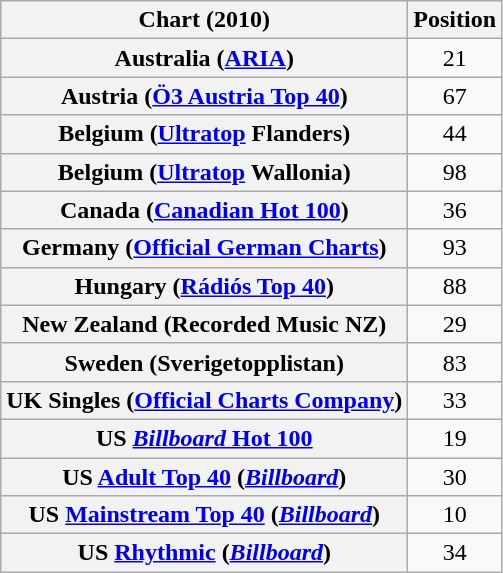<table class="wikitable plainrowheaders sortable" style="text-align:center">
<tr>
<th scope="col">Chart (2010)</th>
<th scope="col">Position</th>
</tr>
<tr>
<th scope="row">Australia (<a href='#'>ARIA</a>)</th>
<td style="text-align:center;">21</td>
</tr>
<tr>
<th scope="row">Austria (<a href='#'>Ö3 Austria Top 40</a>)</th>
<td style="text-align:center;">67</td>
</tr>
<tr>
<th scope="row">Belgium (<a href='#'>Ultratop</a> Flanders)</th>
<td style="text-align:center;">44</td>
</tr>
<tr>
<th scope="row">Belgium (<a href='#'>Ultratop</a> Wallonia)</th>
<td style="text-align:center;">98</td>
</tr>
<tr>
<th scope="row">Canada (<a href='#'>Canadian Hot 100</a>)</th>
<td style="text-align:center;">36</td>
</tr>
<tr>
<th scope="row">Germany (<a href='#'>Official German Charts</a>)</th>
<td style="text-align:center;">93</td>
</tr>
<tr>
<th scope="row">Hungary (<a href='#'>Rádiós Top 40</a>)</th>
<td align="center">88</td>
</tr>
<tr>
<th scope="row">New Zealand (Recorded Music NZ)</th>
<td align="center">29</td>
</tr>
<tr>
<th scope="row">Sweden (Sverigetopplistan)</th>
<td align="center">83</td>
</tr>
<tr>
<th scope="row">UK Singles (<a href='#'>Official Charts Company</a>)</th>
<td align="center">33</td>
</tr>
<tr>
<th scope="row">US <a href='#'><em>Billboard</em> Hot 100</a></th>
<td align="center">19</td>
</tr>
<tr>
<th scope="row">US <a href='#'>Adult Top 40</a> (<a href='#'><em>Billboard</em></a>)</th>
<td align="center">30</td>
</tr>
<tr>
<th scope="row">US <a href='#'>Mainstream Top 40</a> (<a href='#'><em>Billboard</em></a>)</th>
<td align="center">10</td>
</tr>
<tr>
<th scope="row">US <a href='#'>Rhythmic</a> (<a href='#'><em>Billboard</em></a>)</th>
<td style="text-align:center;">34</td>
</tr>
</table>
